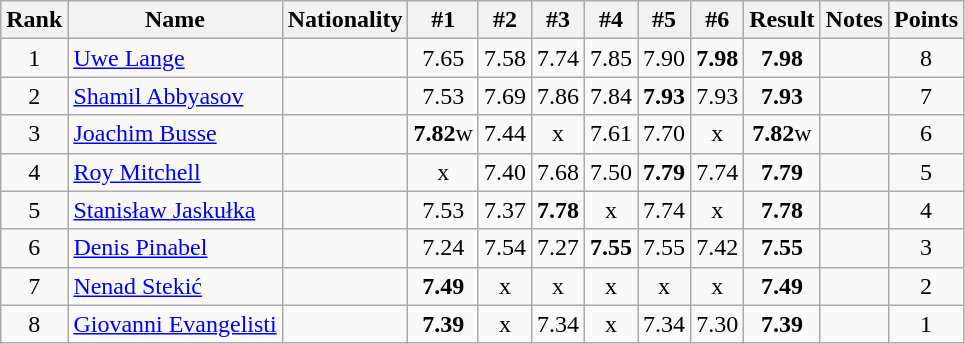<table class="wikitable sortable" style="text-align:center">
<tr>
<th>Rank</th>
<th>Name</th>
<th>Nationality</th>
<th>#1</th>
<th>#2</th>
<th>#3</th>
<th>#4</th>
<th>#5</th>
<th>#6</th>
<th>Result</th>
<th>Notes</th>
<th>Points</th>
</tr>
<tr>
<td>1</td>
<td align=left><a href='#'>Uwe Lange</a></td>
<td align=left></td>
<td>7.65</td>
<td>7.58</td>
<td>7.74</td>
<td>7.85</td>
<td>7.90</td>
<td><strong>7.98</strong></td>
<td><strong>7.98</strong></td>
<td></td>
<td>8</td>
</tr>
<tr>
<td>2</td>
<td align=left><a href='#'>Shamil Abbyasov</a></td>
<td align=left></td>
<td>7.53</td>
<td>7.69</td>
<td>7.86</td>
<td>7.84</td>
<td><strong>7.93</strong></td>
<td>7.93</td>
<td><strong>7.93</strong></td>
<td></td>
<td>7</td>
</tr>
<tr>
<td>3</td>
<td align=left><a href='#'>Joachim Busse</a></td>
<td align=left></td>
<td><strong>7.82</strong>w</td>
<td>7.44</td>
<td>x</td>
<td>7.61</td>
<td>7.70</td>
<td>x</td>
<td><strong>7.82</strong>w</td>
<td></td>
<td>6</td>
</tr>
<tr>
<td>4</td>
<td align=left><a href='#'>Roy Mitchell</a></td>
<td align=left></td>
<td>x</td>
<td>7.40</td>
<td>7.68</td>
<td>7.50</td>
<td><strong>7.79</strong></td>
<td>7.74</td>
<td><strong>7.79</strong></td>
<td></td>
<td>5</td>
</tr>
<tr>
<td>5</td>
<td align=left><a href='#'>Stanisław Jaskułka</a></td>
<td align=left></td>
<td>7.53</td>
<td>7.37</td>
<td><strong>7.78</strong></td>
<td>x</td>
<td>7.74</td>
<td>x</td>
<td><strong>7.78</strong></td>
<td></td>
<td>4</td>
</tr>
<tr>
<td>6</td>
<td align=left><a href='#'>Denis Pinabel</a></td>
<td align=left></td>
<td>7.24</td>
<td>7.54</td>
<td>7.27</td>
<td><strong>7.55</strong></td>
<td>7.55</td>
<td>7.42</td>
<td><strong>7.55</strong></td>
<td></td>
<td>3</td>
</tr>
<tr>
<td>7</td>
<td align=left><a href='#'>Nenad Stekić</a></td>
<td align=left></td>
<td><strong>7.49</strong></td>
<td>x</td>
<td>x</td>
<td>x</td>
<td>x</td>
<td>x</td>
<td><strong>7.49</strong></td>
<td></td>
<td>2</td>
</tr>
<tr>
<td>8</td>
<td align=left><a href='#'>Giovanni Evangelisti</a></td>
<td align=left></td>
<td><strong>7.39</strong></td>
<td>x</td>
<td>7.34</td>
<td>x</td>
<td>7.34</td>
<td>7.30</td>
<td><strong>7.39</strong></td>
<td></td>
<td>1</td>
</tr>
</table>
